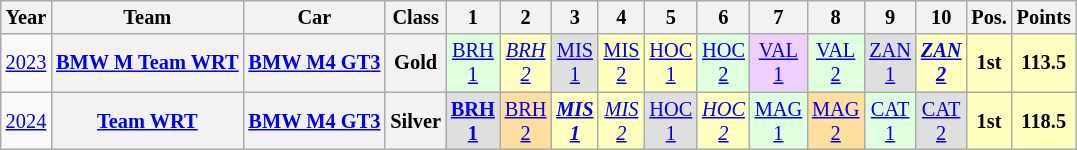<table class="wikitable" border="1" style="text-align:center; font-size:85%;">
<tr>
<th>Year</th>
<th>Team</th>
<th>Car</th>
<th>Class</th>
<th>1</th>
<th>2</th>
<th>3</th>
<th>4</th>
<th>5</th>
<th>6</th>
<th>7</th>
<th>8</th>
<th>9</th>
<th>10</th>
<th>Pos.</th>
<th>Points</th>
</tr>
<tr>
<td><a href='#'>2023</a></td>
<th nowrap><a href='#'>BMW M Team WRT</a></th>
<th nowrap><a href='#'>BMW M4 GT3</a></th>
<th>Gold</th>
<td style="background:#DFFFDF;"><a href='#'>BRH<br>1</a><br></td>
<td style="background:#FFFFBF;"><em><a href='#'>BRH<br>2</a></em><br></td>
<td style="background:#DFDFDF;"><a href='#'>MIS<br>1</a><br></td>
<td style="background:#FFFFBF;"><a href='#'>MIS<br>2</a><br></td>
<td style="background:#FFFFBF;"><a href='#'>HOC<br>1</a><br></td>
<td style="background:#DFFFDF;"><a href='#'>HOC<br>2</a><br></td>
<td style="background:#EFCFFF;"><a href='#'>VAL<br>1</a><br></td>
<td style="background:#DFFFDF;"><a href='#'>VAL<br>2</a><br></td>
<td style="background:#DFDFDF;"><a href='#'>ZAN<br>1</a><br></td>
<td style="background:#FFFFBF;"><strong><em><a href='#'>ZAN<br>2</a></em></strong><br></td>
<th style="background:#FFFFBF;">1st</th>
<th style="background:#FFFFBF;">113.5</th>
</tr>
<tr>
<td><a href='#'>2024</a></td>
<th nowrap><a href='#'>Team WRT</a></th>
<th nowrap><a href='#'>BMW M4 GT3</a></th>
<th>Silver</th>
<td style="background:#DFDFDF;"><strong><a href='#'>BRH<br>1</a></strong><br></td>
<td style="background:#FFDF9F;"><a href='#'>BRH<br>2</a><br></td>
<td style="background:#FFFFBF;"><strong><em><a href='#'>MIS<br>1</a></em></strong><br></td>
<td style="background:#FFFFBF;"><em><a href='#'>MIS<br>2</a></em><br></td>
<td style="background:#DFDFDF;"><a href='#'>HOC<br>1</a><br></td>
<td style="background:#FFFFBF;"><em><a href='#'>HOC<br>2</a></em><br></td>
<td style="background:#DFFFDF;"><a href='#'>MAG<br>1</a><br></td>
<td style="background:#FFDF9F;"><a href='#'>MAG<br>2</a><br></td>
<td style="background:#DFFFDF;"><a href='#'>CAT<br>1</a><br></td>
<td style="background:#DFDFDF;"><a href='#'>CAT<br>2</a><br></td>
<th style="background:#FFFFBF;">1st</th>
<th style="background:#FFFFBF;">118.5</th>
</tr>
</table>
